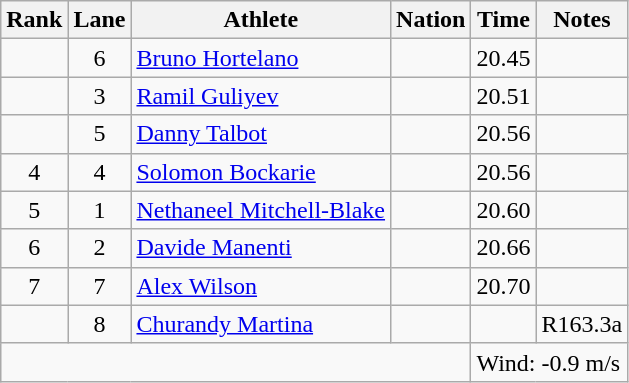<table class="wikitable sortable" style="text-align:center">
<tr>
<th scope="col">Rank</th>
<th scope="col">Lane</th>
<th scope="col">Athlete</th>
<th scope="col">Nation</th>
<th scope="col">Time</th>
<th scope="col">Notes</th>
</tr>
<tr>
<td></td>
<td>6</td>
<td align=left><a href='#'>Bruno Hortelano</a></td>
<td align=left></td>
<td>20.45</td>
<td></td>
</tr>
<tr>
<td></td>
<td>3</td>
<td align=left><a href='#'>Ramil Guliyev</a></td>
<td align=left></td>
<td>20.51</td>
<td></td>
</tr>
<tr>
<td></td>
<td>5</td>
<td align=left><a href='#'>Danny Talbot</a></td>
<td align=left></td>
<td>20.56</td>
<td></td>
</tr>
<tr>
<td>4</td>
<td>4</td>
<td align=left><a href='#'>Solomon Bockarie</a></td>
<td align=left></td>
<td>20.56</td>
<td></td>
</tr>
<tr>
<td>5</td>
<td>1</td>
<td align=left><a href='#'>Nethaneel Mitchell-Blake</a></td>
<td align=left></td>
<td>20.60</td>
<td></td>
</tr>
<tr>
<td>6</td>
<td>2</td>
<td align=left><a href='#'>Davide Manenti</a></td>
<td align=left></td>
<td>20.66</td>
<td></td>
</tr>
<tr>
<td>7</td>
<td>7</td>
<td align=left><a href='#'>Alex Wilson</a></td>
<td align=left></td>
<td>20.70</td>
<td></td>
</tr>
<tr>
<td></td>
<td>8</td>
<td align=left><a href='#'>Churandy Martina</a></td>
<td align=left></td>
<td></td>
<td>R163.3a</td>
</tr>
<tr class="sortbottom">
<td colspan="4"></td>
<td colspan="2" style="text-align:left;">Wind: -0.9 m/s</td>
</tr>
</table>
